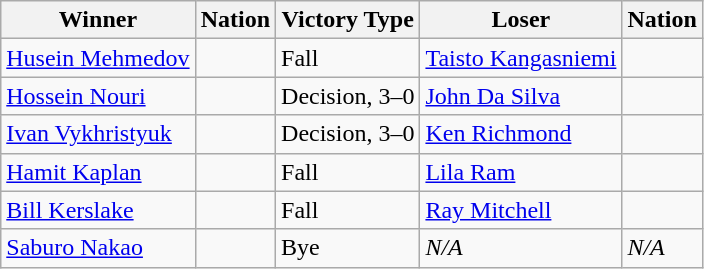<table class="wikitable sortable" style="text-align:left;">
<tr>
<th>Winner</th>
<th>Nation</th>
<th>Victory Type</th>
<th>Loser</th>
<th>Nation</th>
</tr>
<tr>
<td><a href='#'>Husein Mehmedov</a></td>
<td></td>
<td>Fall</td>
<td><a href='#'>Taisto Kangasniemi</a></td>
<td></td>
</tr>
<tr>
<td><a href='#'>Hossein Nouri</a></td>
<td></td>
<td>Decision, 3–0</td>
<td><a href='#'>John Da Silva</a></td>
<td></td>
</tr>
<tr>
<td><a href='#'>Ivan Vykhristyuk</a></td>
<td></td>
<td>Decision, 3–0</td>
<td><a href='#'>Ken Richmond</a></td>
<td></td>
</tr>
<tr>
<td><a href='#'>Hamit Kaplan</a></td>
<td></td>
<td>Fall</td>
<td><a href='#'>Lila Ram</a></td>
<td></td>
</tr>
<tr>
<td><a href='#'>Bill Kerslake</a></td>
<td></td>
<td>Fall</td>
<td><a href='#'>Ray Mitchell</a></td>
<td></td>
</tr>
<tr>
<td><a href='#'>Saburo Nakao</a></td>
<td></td>
<td>Bye</td>
<td><em>N/A</em></td>
<td><em>N/A</em></td>
</tr>
</table>
